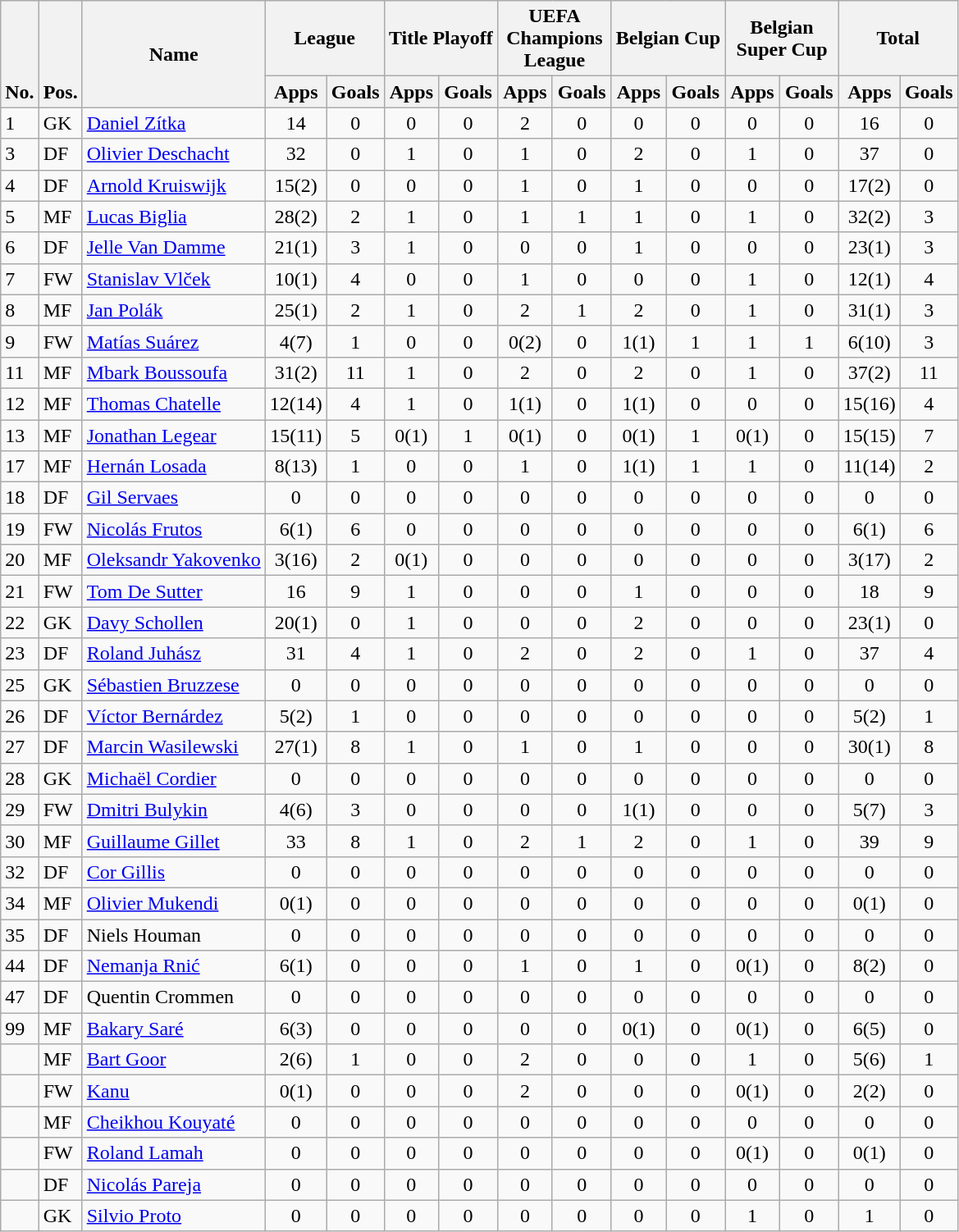<table class="wikitable" style="text-align:center">
<tr>
<th rowspan="2" valign="bottom">No.</th>
<th rowspan="2" valign="bottom">Pos.</th>
<th rowspan="2">Name</th>
<th colspan="2" width="85">League</th>
<th colspan="2" width="85">Title Playoff</th>
<th colspan="2" width="85">UEFA Champions League</th>
<th colspan="2" width="85">Belgian Cup</th>
<th colspan="2" width="85">Belgian Super Cup</th>
<th colspan="2" width="85">Total</th>
</tr>
<tr>
<th>Apps</th>
<th>Goals</th>
<th>Apps</th>
<th>Goals</th>
<th>Apps</th>
<th>Goals</th>
<th>Apps</th>
<th>Goals</th>
<th>Apps</th>
<th>Goals</th>
<th>Apps</th>
<th>Goals</th>
</tr>
<tr>
<td align="left">1</td>
<td align="left">GK</td>
<td align="left"> <a href='#'>Daniel Zítka</a></td>
<td>14</td>
<td>0</td>
<td>0</td>
<td>0</td>
<td>2</td>
<td>0</td>
<td>0</td>
<td>0</td>
<td>0</td>
<td>0</td>
<td>16</td>
<td>0</td>
</tr>
<tr>
<td align="left">3</td>
<td align="left">DF</td>
<td align="left"> <a href='#'>Olivier Deschacht</a></td>
<td>32</td>
<td>0</td>
<td>1</td>
<td>0</td>
<td>1</td>
<td>0</td>
<td>2</td>
<td>0</td>
<td>1</td>
<td>0</td>
<td>37</td>
<td>0</td>
</tr>
<tr>
<td align="left">4</td>
<td align="left">DF</td>
<td align="left"> <a href='#'>Arnold Kruiswijk</a></td>
<td>15(2)</td>
<td>0</td>
<td>0</td>
<td>0</td>
<td>1</td>
<td>0</td>
<td>1</td>
<td>0</td>
<td>0</td>
<td>0</td>
<td>17(2)</td>
<td>0</td>
</tr>
<tr>
<td align="left">5</td>
<td align="left">MF</td>
<td align="left"> <a href='#'>Lucas Biglia</a></td>
<td>28(2)</td>
<td>2</td>
<td>1</td>
<td>0</td>
<td>1</td>
<td>1</td>
<td>1</td>
<td>0</td>
<td>1</td>
<td>0</td>
<td>32(2)</td>
<td>3</td>
</tr>
<tr>
<td align="left">6</td>
<td align="left">DF</td>
<td align="left"> <a href='#'>Jelle Van Damme</a></td>
<td>21(1)</td>
<td>3</td>
<td>1</td>
<td>0</td>
<td>0</td>
<td>0</td>
<td>1</td>
<td>0</td>
<td>0</td>
<td>0</td>
<td>23(1)</td>
<td>3</td>
</tr>
<tr>
<td align="left">7</td>
<td align="left">FW</td>
<td align="left"> <a href='#'>Stanislav Vlček</a></td>
<td>10(1)</td>
<td>4</td>
<td>0</td>
<td>0</td>
<td>1</td>
<td>0</td>
<td>0</td>
<td>0</td>
<td>1</td>
<td>0</td>
<td>12(1)</td>
<td>4</td>
</tr>
<tr>
<td align="left">8</td>
<td align="left">MF</td>
<td align="left"> <a href='#'>Jan Polák</a></td>
<td>25(1)</td>
<td>2</td>
<td>1</td>
<td>0</td>
<td>2</td>
<td>1</td>
<td>2</td>
<td>0</td>
<td>1</td>
<td>0</td>
<td>31(1)</td>
<td>3</td>
</tr>
<tr>
<td align="left">9</td>
<td align="left">FW</td>
<td align="left"> <a href='#'>Matías Suárez</a></td>
<td>4(7)</td>
<td>1</td>
<td>0</td>
<td>0</td>
<td>0(2)</td>
<td>0</td>
<td>1(1)</td>
<td>1</td>
<td>1</td>
<td>1</td>
<td>6(10)</td>
<td>3</td>
</tr>
<tr>
<td align="left">11</td>
<td align="left">MF</td>
<td align="left"> <a href='#'>Mbark Boussoufa</a></td>
<td>31(2)</td>
<td>11</td>
<td>1</td>
<td>0</td>
<td>2</td>
<td>0</td>
<td>2</td>
<td>0</td>
<td>1</td>
<td>0</td>
<td>37(2)</td>
<td>11</td>
</tr>
<tr>
<td align="left">12</td>
<td align="left">MF</td>
<td align="left"> <a href='#'>Thomas Chatelle</a></td>
<td>12(14)</td>
<td>4</td>
<td>1</td>
<td>0</td>
<td>1(1)</td>
<td>0</td>
<td>1(1)</td>
<td>0</td>
<td>0</td>
<td>0</td>
<td>15(16)</td>
<td>4</td>
</tr>
<tr>
<td align="left">13</td>
<td align="left">MF</td>
<td align="left"> <a href='#'>Jonathan Legear</a></td>
<td>15(11)</td>
<td>5</td>
<td>0(1)</td>
<td>1</td>
<td>0(1)</td>
<td>0</td>
<td>0(1)</td>
<td>1</td>
<td>0(1)</td>
<td>0</td>
<td>15(15)</td>
<td>7</td>
</tr>
<tr>
<td align="left">17</td>
<td align="left">MF</td>
<td align="left"> <a href='#'>Hernán Losada</a></td>
<td>8(13)</td>
<td>1</td>
<td>0</td>
<td>0</td>
<td>1</td>
<td>0</td>
<td>1(1)</td>
<td>1</td>
<td>1</td>
<td>0</td>
<td>11(14)</td>
<td>2</td>
</tr>
<tr>
<td align="left">18</td>
<td align="left">DF</td>
<td align="left"> <a href='#'>Gil Servaes</a></td>
<td>0</td>
<td>0</td>
<td>0</td>
<td>0</td>
<td>0</td>
<td>0</td>
<td>0</td>
<td>0</td>
<td>0</td>
<td>0</td>
<td>0</td>
<td>0</td>
</tr>
<tr>
<td align="left">19</td>
<td align="left">FW</td>
<td align="left"> <a href='#'>Nicolás Frutos</a></td>
<td>6(1)</td>
<td>6</td>
<td>0</td>
<td>0</td>
<td>0</td>
<td>0</td>
<td>0</td>
<td>0</td>
<td>0</td>
<td>0</td>
<td>6(1)</td>
<td>6</td>
</tr>
<tr>
<td align="left">20</td>
<td align="left">MF</td>
<td align="left"> <a href='#'>Oleksandr Yakovenko</a></td>
<td>3(16)</td>
<td>2</td>
<td>0(1)</td>
<td>0</td>
<td>0</td>
<td>0</td>
<td>0</td>
<td>0</td>
<td>0</td>
<td>0</td>
<td>3(17)</td>
<td>2</td>
</tr>
<tr>
<td align="left">21</td>
<td align="left">FW</td>
<td align="left"> <a href='#'>Tom De Sutter</a></td>
<td>16</td>
<td>9</td>
<td>1</td>
<td>0</td>
<td>0</td>
<td>0</td>
<td>1</td>
<td>0</td>
<td>0</td>
<td>0</td>
<td>18</td>
<td>9</td>
</tr>
<tr>
<td align="left">22</td>
<td align="left">GK</td>
<td align="left"> <a href='#'>Davy Schollen</a></td>
<td>20(1)</td>
<td>0</td>
<td>1</td>
<td>0</td>
<td>0</td>
<td>0</td>
<td>2</td>
<td>0</td>
<td>0</td>
<td>0</td>
<td>23(1)</td>
<td>0</td>
</tr>
<tr>
<td align="left">23</td>
<td align="left">DF</td>
<td align="left"> <a href='#'>Roland Juhász</a></td>
<td>31</td>
<td>4</td>
<td>1</td>
<td>0</td>
<td>2</td>
<td>0</td>
<td>2</td>
<td>0</td>
<td>1</td>
<td>0</td>
<td>37</td>
<td>4</td>
</tr>
<tr>
<td align="left">25</td>
<td align="left">GK</td>
<td align="left"> <a href='#'>Sébastien Bruzzese</a></td>
<td>0</td>
<td>0</td>
<td>0</td>
<td>0</td>
<td>0</td>
<td>0</td>
<td>0</td>
<td>0</td>
<td>0</td>
<td>0</td>
<td>0</td>
<td>0</td>
</tr>
<tr>
<td align="left">26</td>
<td align="left">DF</td>
<td align="left"> <a href='#'>Víctor Bernárdez</a></td>
<td>5(2)</td>
<td>1</td>
<td>0</td>
<td>0</td>
<td>0</td>
<td>0</td>
<td>0</td>
<td>0</td>
<td>0</td>
<td>0</td>
<td>5(2)</td>
<td>1</td>
</tr>
<tr>
<td align="left">27</td>
<td align="left">DF</td>
<td align="left"> <a href='#'>Marcin Wasilewski</a></td>
<td>27(1)</td>
<td>8</td>
<td>1</td>
<td>0</td>
<td>1</td>
<td>0</td>
<td>1</td>
<td>0</td>
<td>0</td>
<td>0</td>
<td>30(1)</td>
<td>8</td>
</tr>
<tr>
<td align="left">28</td>
<td align="left">GK</td>
<td align="left"> <a href='#'>Michaël Cordier</a></td>
<td>0</td>
<td>0</td>
<td>0</td>
<td>0</td>
<td>0</td>
<td>0</td>
<td>0</td>
<td>0</td>
<td>0</td>
<td>0</td>
<td>0</td>
<td>0</td>
</tr>
<tr>
<td align="left">29</td>
<td align="left">FW</td>
<td align="left"> <a href='#'>Dmitri Bulykin</a></td>
<td>4(6)</td>
<td>3</td>
<td>0</td>
<td>0</td>
<td>0</td>
<td>0</td>
<td>1(1)</td>
<td>0</td>
<td>0</td>
<td>0</td>
<td>5(7)</td>
<td>3</td>
</tr>
<tr>
<td align="left">30</td>
<td align="left">MF</td>
<td align="left"> <a href='#'>Guillaume Gillet</a></td>
<td>33</td>
<td>8</td>
<td>1</td>
<td>0</td>
<td>2</td>
<td>1</td>
<td>2</td>
<td>0</td>
<td>1</td>
<td>0</td>
<td>39</td>
<td>9</td>
</tr>
<tr>
<td align="left">32</td>
<td align="left">DF</td>
<td align="left"> <a href='#'>Cor Gillis</a></td>
<td>0</td>
<td>0</td>
<td>0</td>
<td>0</td>
<td>0</td>
<td>0</td>
<td>0</td>
<td>0</td>
<td>0</td>
<td>0</td>
<td>0</td>
<td>0</td>
</tr>
<tr>
<td align="left">34</td>
<td align="left">MF</td>
<td align="left"> <a href='#'>Olivier Mukendi</a></td>
<td>0(1)</td>
<td>0</td>
<td>0</td>
<td>0</td>
<td>0</td>
<td>0</td>
<td>0</td>
<td>0</td>
<td>0</td>
<td>0</td>
<td>0(1)</td>
<td>0</td>
</tr>
<tr>
<td align="left">35</td>
<td align="left">DF</td>
<td align="left"> Niels Houman</td>
<td>0</td>
<td>0</td>
<td>0</td>
<td>0</td>
<td>0</td>
<td>0</td>
<td>0</td>
<td>0</td>
<td>0</td>
<td>0</td>
<td>0</td>
<td>0</td>
</tr>
<tr>
<td align="left">44</td>
<td align="left">DF</td>
<td align="left"> <a href='#'>Nemanja Rnić</a></td>
<td>6(1)</td>
<td>0</td>
<td>0</td>
<td>0</td>
<td>1</td>
<td>0</td>
<td>1</td>
<td>0</td>
<td>0(1)</td>
<td>0</td>
<td>8(2)</td>
<td>0</td>
</tr>
<tr>
<td align="left">47</td>
<td align="left">DF</td>
<td align="left"> Quentin Crommen</td>
<td>0</td>
<td>0</td>
<td>0</td>
<td>0</td>
<td>0</td>
<td>0</td>
<td>0</td>
<td>0</td>
<td>0</td>
<td>0</td>
<td>0</td>
<td>0</td>
</tr>
<tr>
<td align="left">99</td>
<td align="left">MF</td>
<td align="left"> <a href='#'>Bakary Saré</a></td>
<td>6(3)</td>
<td>0</td>
<td>0</td>
<td>0</td>
<td>0</td>
<td>0</td>
<td>0(1)</td>
<td>0</td>
<td>0(1)</td>
<td>0</td>
<td>6(5)</td>
<td>0</td>
</tr>
<tr>
<td align="left"></td>
<td align="left">MF</td>
<td align="left"> <a href='#'>Bart Goor</a></td>
<td>2(6)</td>
<td>1</td>
<td>0</td>
<td>0</td>
<td>2</td>
<td>0</td>
<td>0</td>
<td>0</td>
<td>1</td>
<td>0</td>
<td>5(6)</td>
<td>1</td>
</tr>
<tr>
<td align="left"></td>
<td align="left">FW</td>
<td align="left"> <a href='#'>Kanu</a></td>
<td>0(1)</td>
<td>0</td>
<td>0</td>
<td>0</td>
<td>2</td>
<td>0</td>
<td>0</td>
<td>0</td>
<td>0(1)</td>
<td>0</td>
<td>2(2)</td>
<td>0</td>
</tr>
<tr>
<td align="left"></td>
<td align="left">MF</td>
<td align="left"> <a href='#'>Cheikhou Kouyaté</a></td>
<td>0</td>
<td>0</td>
<td>0</td>
<td>0</td>
<td>0</td>
<td>0</td>
<td>0</td>
<td>0</td>
<td>0</td>
<td>0</td>
<td>0</td>
<td>0</td>
</tr>
<tr>
<td align="left"></td>
<td align="left">FW</td>
<td align="left"> <a href='#'>Roland Lamah</a></td>
<td>0</td>
<td>0</td>
<td>0</td>
<td>0</td>
<td>0</td>
<td>0</td>
<td>0</td>
<td>0</td>
<td>0(1)</td>
<td>0</td>
<td>0(1)</td>
<td>0</td>
</tr>
<tr>
<td align="left"></td>
<td align="left">DF</td>
<td align="left"> <a href='#'>Nicolás Pareja</a></td>
<td>0</td>
<td>0</td>
<td>0</td>
<td>0</td>
<td>0</td>
<td>0</td>
<td>0</td>
<td>0</td>
<td>0</td>
<td>0</td>
<td>0</td>
<td>0</td>
</tr>
<tr>
<td align="left"></td>
<td align="left">GK</td>
<td align="left"> <a href='#'>Silvio Proto</a></td>
<td>0</td>
<td>0</td>
<td>0</td>
<td>0</td>
<td>0</td>
<td>0</td>
<td>0</td>
<td>0</td>
<td>1</td>
<td>0</td>
<td>1</td>
<td>0</td>
</tr>
</table>
